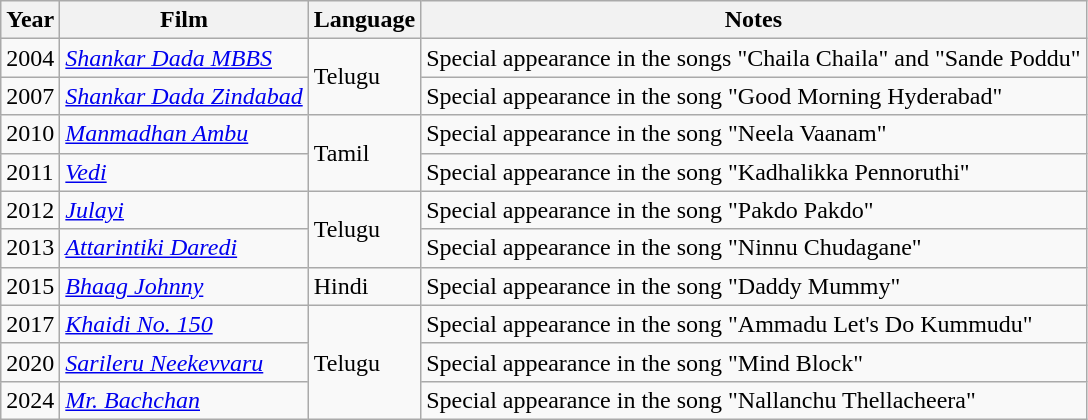<table class="wikitable">
<tr>
<th>Year</th>
<th>Film</th>
<th>Language</th>
<th>Notes</th>
</tr>
<tr>
<td>2004</td>
<td><em><a href='#'>Shankar Dada MBBS</a></em></td>
<td rowspan="2">Telugu</td>
<td>Special appearance in the songs "Chaila Chaila" and "Sande Poddu"</td>
</tr>
<tr>
<td>2007</td>
<td><em><a href='#'>Shankar Dada Zindabad</a></em></td>
<td>Special appearance in the song "Good Morning Hyderabad"</td>
</tr>
<tr>
<td>2010</td>
<td><em><a href='#'>Manmadhan Ambu</a></em></td>
<td rowspan="2">Tamil</td>
<td>Special appearance in the song "Neela Vaanam"</td>
</tr>
<tr>
<td>2011</td>
<td><em><a href='#'>Vedi</a></em></td>
<td>Special appearance in the song  "Kadhalikka Pennoruthi"</td>
</tr>
<tr>
<td>2012</td>
<td><em><a href='#'>Julayi</a></em></td>
<td rowspan="2">Telugu</td>
<td>Special appearance in the song "Pakdo Pakdo"</td>
</tr>
<tr>
<td>2013</td>
<td><em><a href='#'>Attarintiki Daredi</a></em></td>
<td>Special appearance in the song  "Ninnu Chudagane"</td>
</tr>
<tr>
<td>2015</td>
<td><em><a href='#'>Bhaag Johnny</a></em></td>
<td>Hindi</td>
<td>Special appearance in the song  "Daddy Mummy"</td>
</tr>
<tr>
<td>2017</td>
<td><em><a href='#'>Khaidi No. 150</a></em></td>
<td rowspan="3">Telugu</td>
<td>Special appearance in the song  "Ammadu Let's Do Kummudu"</td>
</tr>
<tr>
<td>2020</td>
<td><em><a href='#'>Sarileru Neekevvaru</a></em></td>
<td>Special appearance in the song  "Mind Block"</td>
</tr>
<tr>
<td>2024</td>
<td><em><a href='#'>Mr. Bachchan</a></em></td>
<td>Special appearance in the song  "Nallanchu Thellacheera"</td>
</tr>
</table>
